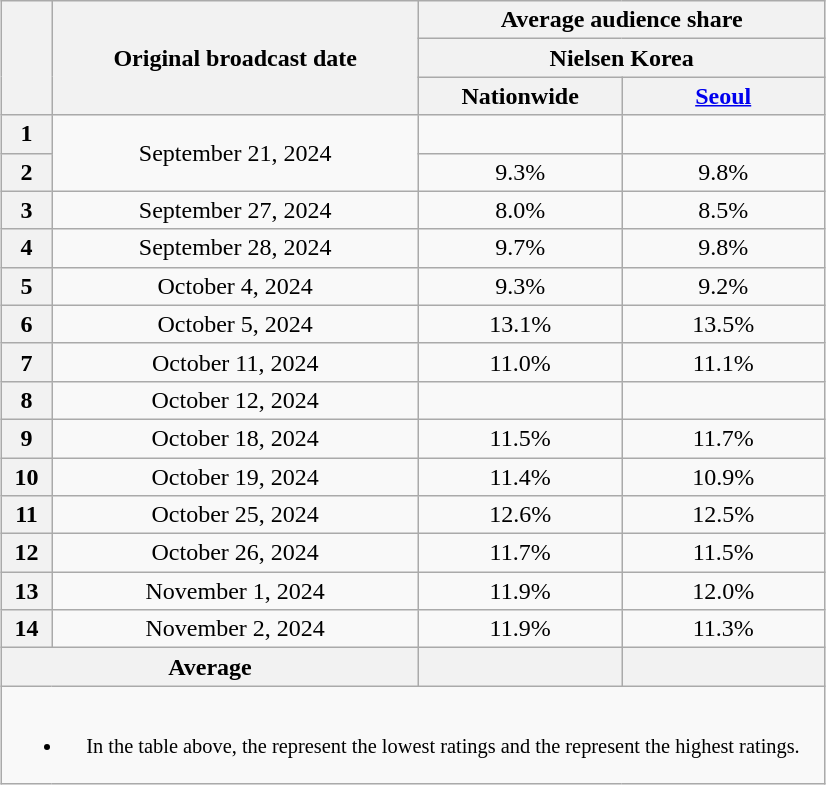<table class="wikitable" style="margin-left:auto; margin-right:auto; width:550px; text-align:center">
<tr>
<th scope="col" rowspan="3"></th>
<th scope="col" rowspan="3">Original broadcast date</th>
<th scope="col" colspan="2">Average audience share</th>
</tr>
<tr>
<th scope="col" colspan="2">Nielsen Korea</th>
</tr>
<tr>
<th scope="col" style="width:8em">Nationwide</th>
<th scope="col" style="width:8em"><a href='#'>Seoul</a></th>
</tr>
<tr>
<th scope="row">1</th>
<td rowspan="2">September 21, 2024</td>
<td><strong></strong> </td>
<td><strong></strong> </td>
</tr>
<tr>
<th scope="row">2</th>
<td>9.3% </td>
<td>9.8% </td>
</tr>
<tr>
<th scope="row">3</th>
<td>September 27, 2024</td>
<td>8.0% </td>
<td>8.5% </td>
</tr>
<tr>
<th scope="row">4</th>
<td>September 28, 2024</td>
<td>9.7% </td>
<td>9.8% </td>
</tr>
<tr>
<th scope="row">5</th>
<td>October 4, 2024</td>
<td>9.3% </td>
<td>9.2% </td>
</tr>
<tr>
<th scope="row">6</th>
<td>October 5, 2024</td>
<td>13.1% </td>
<td>13.5% </td>
</tr>
<tr>
<th scope="row">7</th>
<td>October 11, 2024</td>
<td>11.0% </td>
<td>11.1% </td>
</tr>
<tr>
<th scope="row">8</th>
<td>October 12, 2024</td>
<td><strong></strong> </td>
<td><strong></strong> </td>
</tr>
<tr>
<th scope="row">9</th>
<td>October 18, 2024</td>
<td>11.5% </td>
<td>11.7% </td>
</tr>
<tr>
<th scope="row">10</th>
<td>October 19, 2024</td>
<td>11.4% </td>
<td>10.9% </td>
</tr>
<tr>
<th scope="row">11</th>
<td>October 25, 2024</td>
<td>12.6% </td>
<td>12.5% </td>
</tr>
<tr>
<th scope="row">12</th>
<td>October 26, 2024</td>
<td>11.7% </td>
<td>11.5% </td>
</tr>
<tr>
<th scope="row">13</th>
<td>November 1, 2024</td>
<td>11.9% </td>
<td>12.0% </td>
</tr>
<tr>
<th scope="row">14</th>
<td>November 2, 2024</td>
<td>11.9% </td>
<td>11.3% </td>
</tr>
<tr>
<th scope="col" colspan="2">Average</th>
<th scope="col"></th>
<th scope="col"></th>
</tr>
<tr>
<td colspan="5" style="font-size:85%"><br><ul><li>In the table above, the <strong></strong> represent the lowest ratings and the <strong></strong> represent the highest ratings.</li></ul></td>
</tr>
</table>
